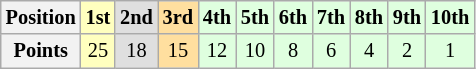<table class="wikitable" style="font-size: 85%;">
<tr>
<th>Position</th>
<td style="background:#ffffbf" align="center"><strong>1st</strong></td>
<td style="background:#dfdfdf" align="center"><strong>2nd</strong></td>
<td style="background:#ffdf9f" align="center"><strong>3rd</strong></td>
<td style="background:#dfffdf" align="center"><strong>4th</strong></td>
<td style="background:#dfffdf" align="center"><strong>5th</strong></td>
<td style="background:#dfffdf" align="center"><strong>6th</strong></td>
<td style="background:#dfffdf" align="center"><strong>7th</strong></td>
<td style="background:#dfffdf" align="center"><strong>8th</strong></td>
<td style="background:#dfffdf" align="center"><strong>9th</strong></td>
<td style="background:#dfffdf" align="center"><strong>10th</strong></td>
</tr>
<tr>
<th>Points</th>
<td style="background:#ffffbf" align="center">25</td>
<td style="background:#dfdfdf" align="center">18</td>
<td style="background:#ffdf9f" align="center">15</td>
<td style="background:#dfffdf" align="center">12</td>
<td style="background:#dfffdf" align="center">10</td>
<td style="background:#dfffdf" align="center">8</td>
<td style="background:#dfffdf" align="center">6</td>
<td style="background:#dfffdf" align="center">4</td>
<td style="background:#dfffdf" align="center">2</td>
<td style="background:#dfffdf" align="center">1</td>
</tr>
</table>
